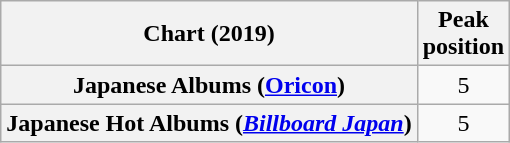<table class="wikitable plainrowheaders sortable" style="text-align:center;">
<tr>
<th scope="col">Chart (2019)</th>
<th scope="col">Peak<br>position</th>
</tr>
<tr>
<th scope="row">Japanese Albums (<a href='#'>Oricon</a>)</th>
<td>5</td>
</tr>
<tr>
<th scope="row">Japanese Hot Albums (<em><a href='#'>Billboard Japan</a></em>)</th>
<td>5</td>
</tr>
</table>
